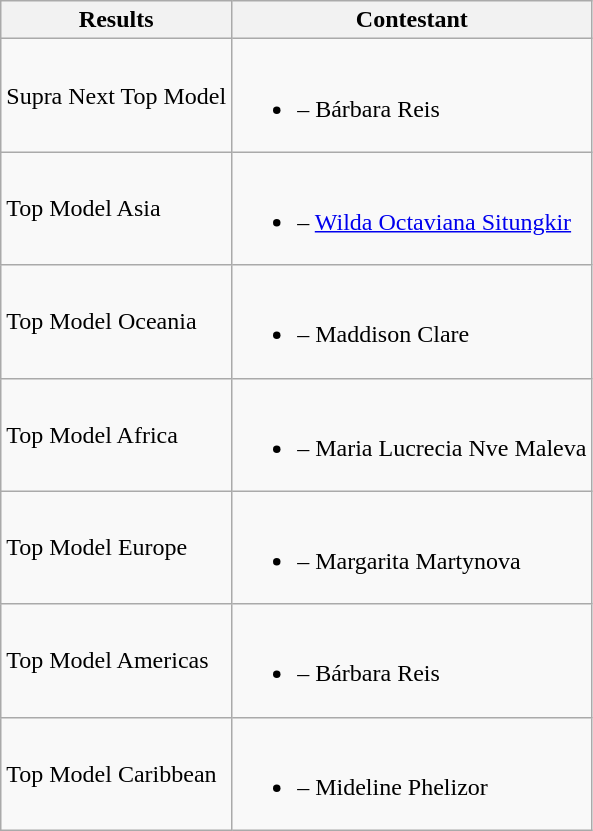<table class="wikitable" style="font-size: 100%;">
<tr>
<th>Results</th>
<th>Contestant</th>
</tr>
<tr>
<td>Supra Next Top Model</td>
<td><br><ul><li> – Bárbara Reis</li></ul></td>
</tr>
<tr>
<td>Top Model Asia</td>
<td><br><ul><li> – <a href='#'>Wilda Octaviana Situngkir</a></li></ul></td>
</tr>
<tr>
<td>Top Model Oceania</td>
<td><br><ul><li> – Maddison Clare</li></ul></td>
</tr>
<tr>
<td>Top Model Africa</td>
<td><br><ul><li> – Maria Lucrecia Nve Maleva</li></ul></td>
</tr>
<tr>
<td>Top Model Europe</td>
<td><br><ul><li> – Margarita Martynova</li></ul></td>
</tr>
<tr>
<td>Top Model Americas</td>
<td><br><ul><li> – Bárbara Reis</li></ul></td>
</tr>
<tr>
<td>Top Model Caribbean</td>
<td><br><ul><li> – Mideline Phelizor</li></ul></td>
</tr>
</table>
